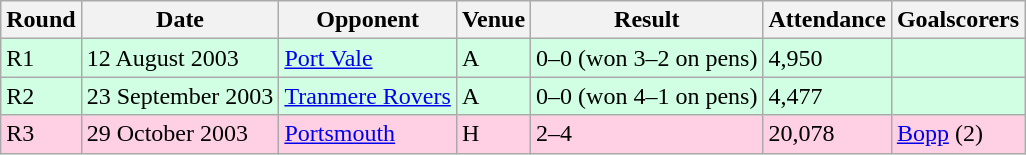<table class="wikitable">
<tr>
<th>Round</th>
<th>Date</th>
<th>Opponent</th>
<th>Venue</th>
<th>Result</th>
<th>Attendance</th>
<th>Goalscorers</th>
</tr>
<tr style="background-color: #d0ffe3;">
<td>R1</td>
<td>12 August 2003</td>
<td><a href='#'>Port Vale</a></td>
<td>A</td>
<td>0–0 (won 3–2 on pens)</td>
<td>4,950</td>
<td></td>
</tr>
<tr style="background-color: #d0ffe3;">
<td>R2</td>
<td>23 September 2003</td>
<td><a href='#'>Tranmere Rovers</a></td>
<td>A</td>
<td>0–0 (won 4–1 on pens)</td>
<td>4,477</td>
<td></td>
</tr>
<tr style="background-color: #ffd0e3;">
<td>R3</td>
<td>29 October 2003</td>
<td><a href='#'>Portsmouth</a></td>
<td>H</td>
<td>2–4</td>
<td>20,078</td>
<td><a href='#'>Bopp</a> (2)</td>
</tr>
</table>
